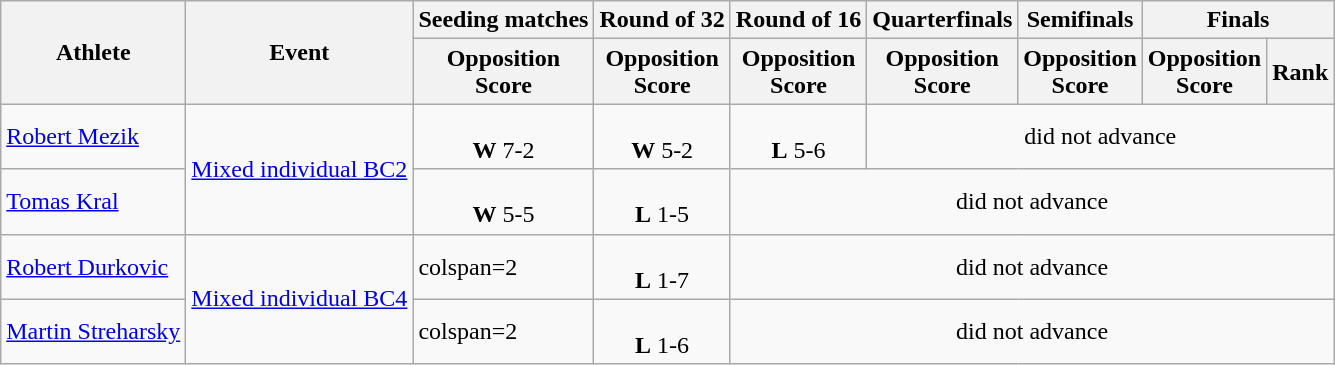<table class=wikitable>
<tr>
<th rowspan="2">Athlete</th>
<th rowspan="2">Event</th>
<th>Seeding matches</th>
<th>Round of 32</th>
<th>Round of 16</th>
<th>Quarterfinals</th>
<th>Semifinals</th>
<th colspan="2">Finals</th>
</tr>
<tr>
<th>Opposition<br>Score</th>
<th>Opposition<br>Score</th>
<th>Opposition<br>Score</th>
<th>Opposition<br>Score</th>
<th>Opposition<br>Score</th>
<th>Opposition<br>Score</th>
<th>Rank</th>
</tr>
<tr>
<td align=left><a href='#'>Robert Mezik</a></td>
<td align=left rowspan="2"><a href='#'>Mixed individual BC2</a></td>
<td align=center><br><strong>W</strong> 7-2</td>
<td align=center><br><strong>W</strong> 5-2</td>
<td align=center><br><strong>L</strong> 5-6</td>
<td align=center colspan=4>did not advance</td>
</tr>
<tr>
<td align=left><a href='#'>Tomas Kral</a></td>
<td align=center><br><strong>W</strong> 5-5</td>
<td align=center><br><strong>L</strong> 1-5</td>
<td align=center colspan=5>did not advance</td>
</tr>
<tr>
<td align=left><a href='#'>Robert Durkovic</a></td>
<td align=left rowspan="2"><a href='#'>Mixed individual BC4</a></td>
<td>colspan=2 </td>
<td align=center><br><strong>L</strong> 1-7</td>
<td align=center colspan=5>did not advance</td>
</tr>
<tr>
<td align=left><a href='#'>Martin Streharsky</a></td>
<td>colspan=2 </td>
<td align=center><br><strong>L</strong> 1-6</td>
<td align=center colspan=5>did not advance</td>
</tr>
</table>
